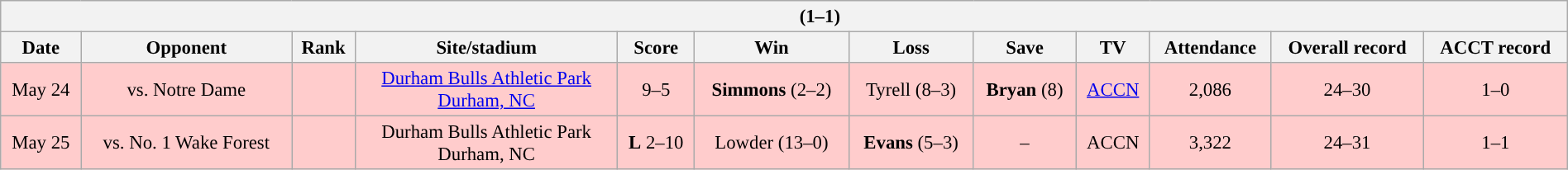<table class="wikitable collapsible collapsed" style="margin:auto; width:100%; text-align:center; font-size:95%">
<tr>
<th colspan=12 style="padding-left:4em;"> (1–1)</th>
</tr>
<tr>
<th>Date</th>
<th>Opponent</th>
<th>Rank</th>
<th>Site/stadium</th>
<th>Score</th>
<th>Win</th>
<th>Loss</th>
<th>Save</th>
<th>TV</th>
<th>Attendance</th>
<th>Overall record</th>
<th>ACCT record</th>
</tr>
<tr align="center" bgcolor="#ffcccc">
<td>May 24</td>
<td>vs. Notre Dame</td>
<td></td>
<td><a href='#'>Durham Bulls Athletic Park</a><br><a href='#'>Durham, NC</a></td>
<td>9–5</td>
<td><strong>Simmons</strong> (2–2)</td>
<td>Tyrell (8–3)</td>
<td><strong>Bryan</strong> (8)</td>
<td><a href='#'>ACCN</a></td>
<td>2,086</td>
<td>24–30</td>
<td>1–0</td>
</tr>
<tr align="center" bgcolor="#ffcccc">
<td>May 25</td>
<td>vs. No. 1 Wake Forest</td>
<td></td>
<td>Durham Bulls Athletic Park<br>Durham, NC</td>
<td><strong>L</strong> 2–10</td>
<td>Lowder (13–0)</td>
<td><strong>Evans</strong> (5–3)</td>
<td>–</td>
<td>ACCN</td>
<td>3,322</td>
<td>24–31</td>
<td>1–1</td>
</tr>
</table>
